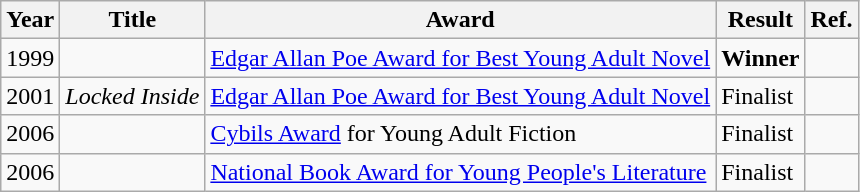<table class="wikitable sortable mw-collapsible">
<tr>
<th>Year</th>
<th>Title</th>
<th>Award</th>
<th>Result</th>
<th>Ref.</th>
</tr>
<tr>
<td>1999</td>
<td><em></em></td>
<td><a href='#'>Edgar Allan Poe Award for Best Young Adult Novel</a></td>
<td><strong>Winner</strong></td>
<td></td>
</tr>
<tr>
<td>2001</td>
<td><em>Locked Inside</em></td>
<td><a href='#'>Edgar Allan Poe Award for Best Young Adult Novel</a></td>
<td>Finalist</td>
<td></td>
</tr>
<tr>
<td>2006</td>
<td><em></em></td>
<td><a href='#'>Cybils Award</a> for Young Adult Fiction</td>
<td>Finalist</td>
<td></td>
</tr>
<tr>
<td>2006</td>
<td><em></em></td>
<td><a href='#'>National Book Award for Young People's Literature</a></td>
<td>Finalist</td>
<td></td>
</tr>
</table>
